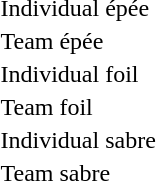<table>
<tr>
<td rowspan=2>Individual épée <br></td>
<td rowspan=2></td>
<td rowspan=2></td>
<td></td>
</tr>
<tr>
<td></td>
</tr>
<tr>
<td>Team épée <br></td>
<td></td>
<td></td>
<td></td>
</tr>
<tr>
<td rowspan=2>Individual foil <br></td>
<td rowspan=2></td>
<td rowspan=2></td>
<td></td>
</tr>
<tr>
<td></td>
</tr>
<tr>
<td>Team foil <br></td>
<td></td>
<td></td>
<td></td>
</tr>
<tr>
<td rowspan=2>Individual sabre <br></td>
<td rowspan=2></td>
<td rowspan=2></td>
<td></td>
</tr>
<tr>
<td></td>
</tr>
<tr>
<td>Team sabre <br></td>
<td></td>
<td></td>
<td></td>
</tr>
</table>
